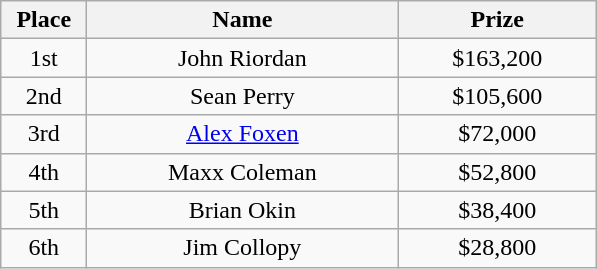<table class="wikitable">
<tr>
<th width="50">Place</th>
<th width="200">Name</th>
<th width="125">Prize</th>
</tr>
<tr>
<td align = "center">1st</td>
<td align = "center"> John Riordan</td>
<td align = "center">$163,200</td>
</tr>
<tr>
<td align = "center">2nd</td>
<td align = "center"> Sean Perry</td>
<td align = "center">$105,600</td>
</tr>
<tr>
<td align = "center">3rd</td>
<td align = "center"> <a href='#'>Alex Foxen</a></td>
<td align = "center">$72,000</td>
</tr>
<tr>
<td align = "center">4th</td>
<td align = "center"> Maxx Coleman</td>
<td align = "center">$52,800</td>
</tr>
<tr>
<td align = "center">5th</td>
<td align = "center"> Brian Okin</td>
<td align = "center">$38,400</td>
</tr>
<tr>
<td align = "center">6th</td>
<td align = "center"> Jim Collopy</td>
<td align = "center">$28,800</td>
</tr>
</table>
